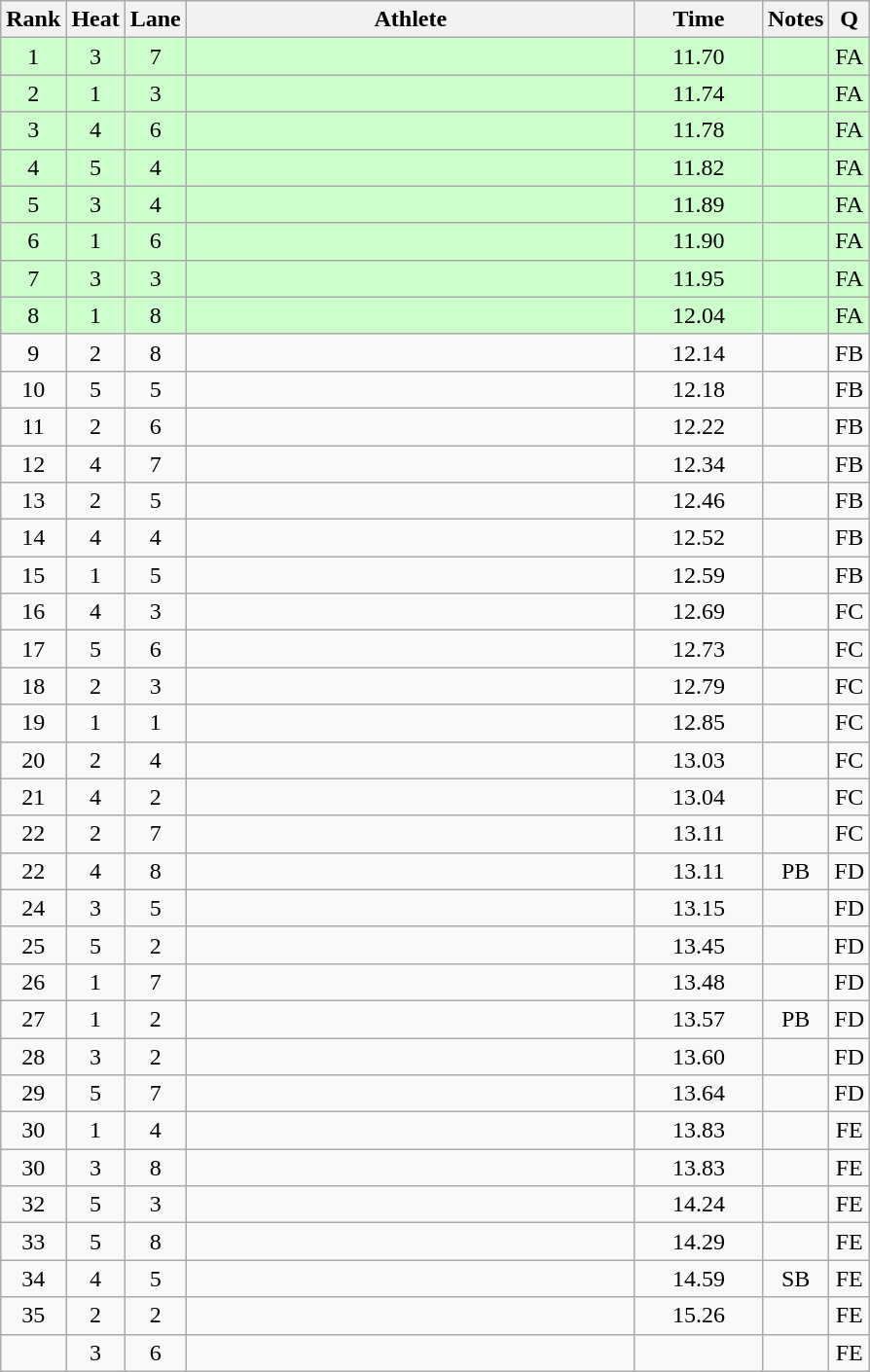<table class="wikitable sortable" style="text-align:center">
<tr>
<th>Rank</th>
<th>Heat</th>
<th>Lane</th>
<th width=300>Athlete</th>
<th width=80>Time</th>
<th>Notes</th>
<th>Q</th>
</tr>
<tr bgcolor=ccffcc>
<td>1</td>
<td>3</td>
<td>7</td>
<td align=left></td>
<td>11.70</td>
<td></td>
<td>FA</td>
</tr>
<tr bgcolor=ccffcc>
<td>2</td>
<td>1</td>
<td>3</td>
<td align=left></td>
<td>11.74</td>
<td></td>
<td>FA</td>
</tr>
<tr bgcolor=ccffcc>
<td>3</td>
<td>4</td>
<td>6</td>
<td align=left></td>
<td>11.78</td>
<td></td>
<td>FA</td>
</tr>
<tr bgcolor=ccffcc>
<td>4</td>
<td>5</td>
<td>4</td>
<td align=left></td>
<td>11.82</td>
<td></td>
<td>FA</td>
</tr>
<tr bgcolor=ccffcc>
<td>5</td>
<td>3</td>
<td>4</td>
<td align=left></td>
<td>11.89</td>
<td></td>
<td>FA</td>
</tr>
<tr bgcolor=ccffcc>
<td>6</td>
<td>1</td>
<td>6</td>
<td align=left></td>
<td>11.90</td>
<td></td>
<td>FA</td>
</tr>
<tr bgcolor=ccffcc>
<td>7</td>
<td>3</td>
<td>3</td>
<td align=left></td>
<td>11.95</td>
<td></td>
<td>FA</td>
</tr>
<tr bgcolor=ccffcc>
<td>8</td>
<td>1</td>
<td>8</td>
<td align=left></td>
<td>12.04</td>
<td></td>
<td>FA</td>
</tr>
<tr>
<td>9</td>
<td>2</td>
<td>8</td>
<td align=left></td>
<td>12.14</td>
<td></td>
<td>FB</td>
</tr>
<tr>
<td>10</td>
<td>5</td>
<td>5</td>
<td align=left></td>
<td>12.18</td>
<td></td>
<td>FB</td>
</tr>
<tr>
<td>11</td>
<td>2</td>
<td>6</td>
<td align=left></td>
<td>12.22</td>
<td></td>
<td>FB</td>
</tr>
<tr>
<td>12</td>
<td>4</td>
<td>7</td>
<td align=left></td>
<td>12.34</td>
<td></td>
<td>FB</td>
</tr>
<tr>
<td>13</td>
<td>2</td>
<td>5</td>
<td align=left></td>
<td>12.46</td>
<td></td>
<td>FB</td>
</tr>
<tr>
<td>14</td>
<td>4</td>
<td>4</td>
<td align=left></td>
<td>12.52</td>
<td></td>
<td>FB</td>
</tr>
<tr>
<td>15</td>
<td>1</td>
<td>5</td>
<td align=left></td>
<td>12.59</td>
<td></td>
<td>FB</td>
</tr>
<tr>
<td>16</td>
<td>4</td>
<td>3</td>
<td align=left></td>
<td>12.69</td>
<td></td>
<td>FC</td>
</tr>
<tr>
<td>17</td>
<td>5</td>
<td>6</td>
<td align=left></td>
<td>12.73</td>
<td></td>
<td>FC</td>
</tr>
<tr>
<td>18</td>
<td>2</td>
<td>3</td>
<td align=left></td>
<td>12.79</td>
<td></td>
<td>FC</td>
</tr>
<tr>
<td>19</td>
<td>1</td>
<td>1</td>
<td align=left></td>
<td>12.85</td>
<td></td>
<td>FC</td>
</tr>
<tr>
<td>20</td>
<td>2</td>
<td>4</td>
<td align=left></td>
<td>13.03</td>
<td></td>
<td>FC</td>
</tr>
<tr>
<td>21</td>
<td>4</td>
<td>2</td>
<td align=left></td>
<td>13.04</td>
<td></td>
<td>FC</td>
</tr>
<tr>
<td>22</td>
<td>2</td>
<td>7</td>
<td align=left></td>
<td>13.11</td>
<td></td>
<td>FC</td>
</tr>
<tr>
<td>22</td>
<td>4</td>
<td>8</td>
<td align=left></td>
<td>13.11</td>
<td>PB</td>
<td>FD</td>
</tr>
<tr>
<td>24</td>
<td>3</td>
<td>5</td>
<td align=left></td>
<td>13.15</td>
<td></td>
<td>FD</td>
</tr>
<tr>
<td>25</td>
<td>5</td>
<td>2</td>
<td align=left></td>
<td>13.45</td>
<td></td>
<td>FD</td>
</tr>
<tr>
<td>26</td>
<td>1</td>
<td>7</td>
<td align=left></td>
<td>13.48</td>
<td></td>
<td>FD</td>
</tr>
<tr>
<td>27</td>
<td>1</td>
<td>2</td>
<td align=left></td>
<td>13.57</td>
<td>PB</td>
<td>FD</td>
</tr>
<tr>
<td>28</td>
<td>3</td>
<td>2</td>
<td align=left></td>
<td>13.60</td>
<td></td>
<td>FD</td>
</tr>
<tr>
<td>29</td>
<td>5</td>
<td>7</td>
<td align=left></td>
<td>13.64</td>
<td></td>
<td>FD</td>
</tr>
<tr>
<td>30</td>
<td>1</td>
<td>4</td>
<td align=left></td>
<td>13.83</td>
<td></td>
<td>FE</td>
</tr>
<tr>
<td>30</td>
<td>3</td>
<td>8</td>
<td align=left></td>
<td>13.83</td>
<td></td>
<td>FE</td>
</tr>
<tr>
<td>32</td>
<td>5</td>
<td>3</td>
<td align=left></td>
<td>14.24</td>
<td></td>
<td>FE</td>
</tr>
<tr>
<td>33</td>
<td>5</td>
<td>8</td>
<td align=left></td>
<td>14.29</td>
<td></td>
<td>FE</td>
</tr>
<tr>
<td>34</td>
<td>4</td>
<td>5</td>
<td align=left></td>
<td>14.59</td>
<td>SB</td>
<td>FE</td>
</tr>
<tr>
<td>35</td>
<td>2</td>
<td>2</td>
<td align=left></td>
<td>15.26</td>
<td></td>
<td>FE</td>
</tr>
<tr>
<td></td>
<td>3</td>
<td>6</td>
<td align=left></td>
<td></td>
<td></td>
<td>FE</td>
</tr>
</table>
